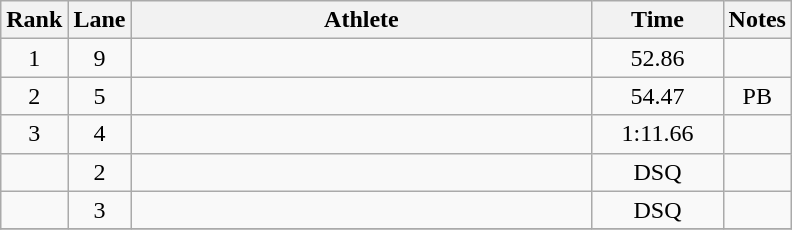<table class="wikitable" style="text-align:center">
<tr>
<th>Rank</th>
<th>Lane</th>
<th width=300>Athlete</th>
<th width=80>Time</th>
<th>Notes</th>
</tr>
<tr>
<td>1</td>
<td>9</td>
<td align=left></td>
<td>52.86</td>
<td></td>
</tr>
<tr>
<td>2</td>
<td>5</td>
<td align=left></td>
<td>54.47</td>
<td>PB</td>
</tr>
<tr>
<td>3</td>
<td>4</td>
<td align=left></td>
<td>1:11.66</td>
<td></td>
</tr>
<tr>
<td></td>
<td>2</td>
<td align=left></td>
<td>DSQ</td>
<td></td>
</tr>
<tr>
<td></td>
<td>3</td>
<td align=left></td>
<td>DSQ</td>
<td></td>
</tr>
<tr>
</tr>
</table>
